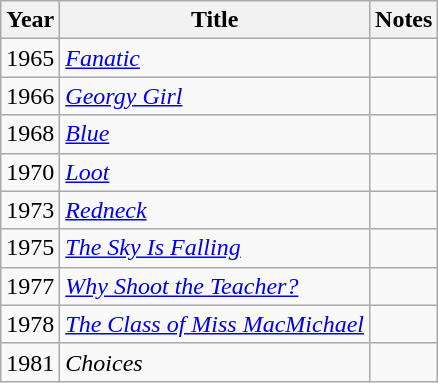<table class="wikitable sortable">
<tr>
<th>Year</th>
<th>Title</th>
<th class="unsortable">Notes</th>
</tr>
<tr>
<td>1965</td>
<td><em><a href='#'>Fanatic</a></em></td>
<td></td>
</tr>
<tr>
<td>1966</td>
<td><em><a href='#'>Georgy Girl</a></em></td>
<td></td>
</tr>
<tr>
<td>1968</td>
<td><em><a href='#'>Blue</a></em></td>
<td></td>
</tr>
<tr>
<td>1970</td>
<td><em><a href='#'>Loot</a></em></td>
<td></td>
</tr>
<tr>
<td>1973</td>
<td><em><a href='#'>Redneck</a></em></td>
<td></td>
</tr>
<tr>
<td>1975</td>
<td><a href='#'><em>The Sky Is Falling</em></a></td>
<td></td>
</tr>
<tr>
<td>1977</td>
<td><em><a href='#'>Why Shoot the Teacher?</a></em></td>
<td></td>
</tr>
<tr>
<td>1978</td>
<td><em><a href='#'>The Class of Miss MacMichael</a></em></td>
<td></td>
</tr>
<tr>
<td>1981</td>
<td><em>Choices</em></td>
<td></td>
</tr>
</table>
